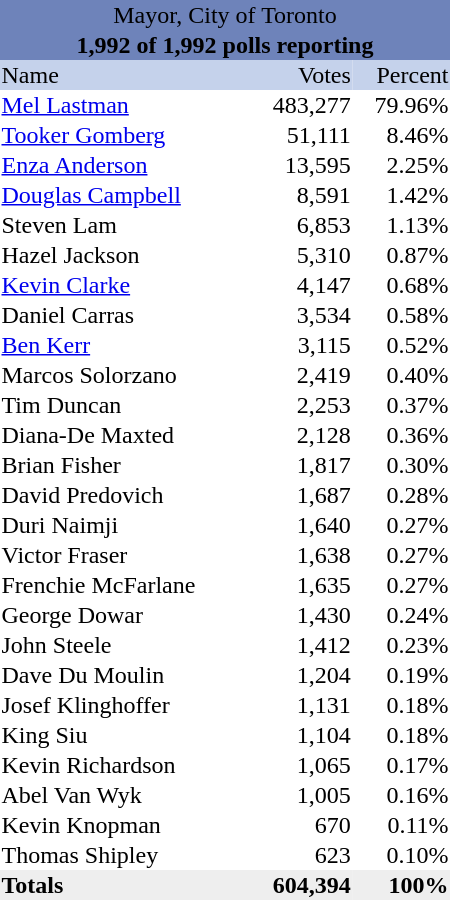<table align="center" width="300" border="0" cellpadding="1" cellspacing="0">
<tr>
<td colspan="3" bgcolor="#6E83BA" align="center">Mayor, City of Toronto</td>
</tr>
<tr>
<td colspan="3" bgcolor="#6E83BA" align="center"><strong>1,992 of 1,992 polls reporting</strong></td>
</tr>
<tr>
<td bgcolor="#C5D2EB">Name</td>
<td align="right" bgcolor="#C5D2EB">Votes</td>
<td align="right" bgcolor="#C5D2EB">Percent</td>
</tr>
<tr>
<td><a href='#'>Mel Lastman</a></td>
<td align="right">483,277</td>
<td align="right">79.96%</td>
</tr>
<tr>
<td><a href='#'>Tooker Gomberg</a></td>
<td align="right">51,111</td>
<td align="right">8.46%</td>
</tr>
<tr>
<td><a href='#'>Enza Anderson</a></td>
<td align="right">13,595</td>
<td align="right">2.25%</td>
</tr>
<tr>
<td><a href='#'>Douglas Campbell</a></td>
<td align="right">8,591</td>
<td align="right">1.42%</td>
</tr>
<tr>
<td>Steven Lam</td>
<td align="right">6,853</td>
<td align="right">1.13%</td>
</tr>
<tr>
<td>Hazel Jackson</td>
<td align="right">5,310</td>
<td align="right">0.87%</td>
</tr>
<tr>
<td><a href='#'>Kevin Clarke</a></td>
<td align="right">4,147</td>
<td align="right">0.68%</td>
</tr>
<tr>
<td>Daniel Carras</td>
<td align="right">3,534</td>
<td align="right">0.58%</td>
</tr>
<tr>
<td><a href='#'>Ben Kerr</a></td>
<td align="right">3,115</td>
<td align="right">0.52%</td>
</tr>
<tr>
<td>Marcos Solorzano</td>
<td align="right">2,419</td>
<td align="right">0.40%</td>
</tr>
<tr>
<td>Tim Duncan</td>
<td align="right">2,253</td>
<td align="right">0.37%</td>
</tr>
<tr>
<td>Diana-De Maxted</td>
<td align="right">2,128</td>
<td align="right">0.36%</td>
</tr>
<tr>
<td>Brian Fisher</td>
<td align="right">1,817</td>
<td align="right">0.30%</td>
</tr>
<tr>
<td>David Predovich</td>
<td align="right">1,687</td>
<td align="right">0.28%</td>
</tr>
<tr>
<td>Duri Naimji</td>
<td align="right">1,640</td>
<td align="right">0.27%</td>
</tr>
<tr>
<td>Victor Fraser</td>
<td align="right">1,638</td>
<td align="right">0.27%</td>
</tr>
<tr>
<td>Frenchie McFarlane</td>
<td align="right">1,635</td>
<td align="right">0.27%</td>
</tr>
<tr>
<td>George Dowar</td>
<td align="right">1,430</td>
<td align="right">0.24%</td>
</tr>
<tr>
<td>John Steele</td>
<td align="right">1,412</td>
<td align="right">0.23%</td>
</tr>
<tr>
<td>Dave Du Moulin</td>
<td align="right">1,204</td>
<td align="right">0.19%</td>
</tr>
<tr>
<td>Josef Klinghoffer</td>
<td align="right">1,131</td>
<td align="right">0.18%</td>
</tr>
<tr>
<td>King Siu</td>
<td align="right">1,104</td>
<td align="right">0.18%</td>
</tr>
<tr>
<td>Kevin Richardson</td>
<td align="right">1,065</td>
<td align="right">0.17%</td>
</tr>
<tr>
<td>Abel Van Wyk</td>
<td align="right">1,005</td>
<td align="right">0.16%</td>
</tr>
<tr>
<td>Kevin Knopman</td>
<td align="right">670</td>
<td align="right">0.11%</td>
</tr>
<tr>
<td>Thomas Shipley</td>
<td align="right">623</td>
<td align="right">0.10%</td>
</tr>
<tr style="background:#eee;">
<th style="text-align:left;">Totals</th>
<th style="text-align:right;">604,394</th>
<th style="text-align:right;">100%</th>
</tr>
</table>
